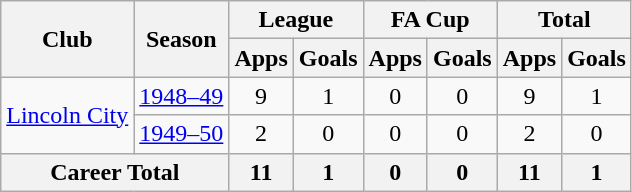<table class="wikitable" style="text-align: center;">
<tr>
<th rowspan="2">Club</th>
<th rowspan="2">Season</th>
<th colspan="2">League</th>
<th colspan="2">FA Cup</th>
<th colspan="2">Total</th>
</tr>
<tr>
<th>Apps</th>
<th>Goals</th>
<th>Apps</th>
<th>Goals</th>
<th>Apps</th>
<th>Goals</th>
</tr>
<tr>
<td rowspan="2"><a href='#'>Lincoln City</a></td>
<td><a href='#'>1948–49</a></td>
<td>9</td>
<td>1</td>
<td>0</td>
<td>0</td>
<td>9</td>
<td>1</td>
</tr>
<tr>
<td><a href='#'>1949–50</a></td>
<td>2</td>
<td>0</td>
<td>0</td>
<td>0</td>
<td>2</td>
<td>0</td>
</tr>
<tr>
<th colspan="2">Career Total</th>
<th>11</th>
<th>1</th>
<th>0</th>
<th>0</th>
<th>11</th>
<th>1</th>
</tr>
</table>
